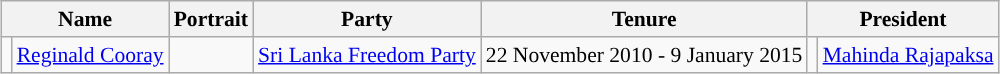<table class="wikitable" style="margin:1em auto; font-size:90%; text-align:center;">
<tr>
<th colspan="2">Name</th>
<th>Portrait</th>
<th>Party</th>
<th>Tenure</th>
<th colspan="2">President</th>
</tr>
<tr>
<td !align="centre" style="background:"></td>
<td><a href='#'>Reginald Cooray</a></td>
<td></td>
<td><a href='#'>Sri Lanka Freedom Party</a></td>
<td>22 November 2010 - 9 January 2015</td>
<td !align="center" style="background:"></td>
<td><a href='#'>Mahinda Rajapaksa</a></td>
</tr>
</table>
